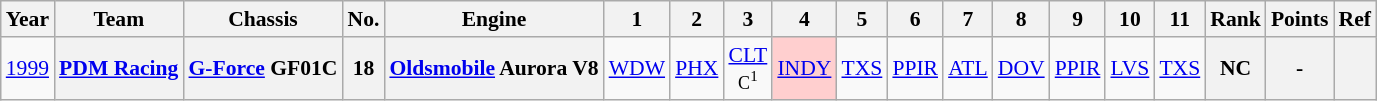<table class="wikitable" style="text-align:center; font-size:90%">
<tr>
<th>Year</th>
<th>Team</th>
<th>Chassis</th>
<th>No.</th>
<th>Engine</th>
<th>1</th>
<th>2</th>
<th>3</th>
<th>4</th>
<th>5</th>
<th>6</th>
<th>7</th>
<th>8</th>
<th>9</th>
<th>10</th>
<th>11</th>
<th>Rank</th>
<th>Points</th>
<th>Ref</th>
</tr>
<tr>
<td><a href='#'>1999</a></td>
<th><a href='#'>PDM Racing</a></th>
<th><a href='#'>G-Force</a> GF01C</th>
<th>18</th>
<th><a href='#'>Oldsmobile</a> Aurora V8</th>
<td><a href='#'>WDW</a></td>
<td><a href='#'>PHX</a></td>
<td><a href='#'>CLT</a><br><small>C<sup>1</sup></small></td>
<td style="background:#FFCFCF;"><a href='#'>INDY</a><br></td>
<td><a href='#'>TXS</a></td>
<td><a href='#'>PPIR</a></td>
<td><a href='#'>ATL</a></td>
<td><a href='#'>DOV</a></td>
<td><a href='#'>PPIR</a></td>
<td><a href='#'>LVS</a></td>
<td><a href='#'>TXS</a></td>
<th>NC</th>
<th>-</th>
<th></th>
</tr>
</table>
